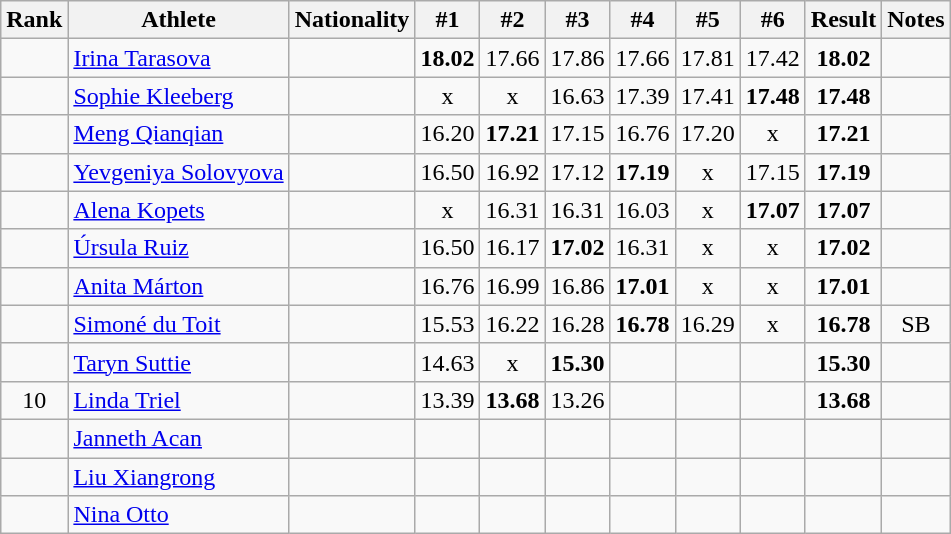<table class="wikitable sortable" style="text-align:center">
<tr>
<th>Rank</th>
<th>Athlete</th>
<th>Nationality</th>
<th>#1</th>
<th>#2</th>
<th>#3</th>
<th>#4</th>
<th>#5</th>
<th>#6</th>
<th>Result</th>
<th>Notes</th>
</tr>
<tr>
<td></td>
<td align="left"><a href='#'>Irina Tarasova</a></td>
<td align=left></td>
<td><strong>18.02</strong></td>
<td>17.66</td>
<td>17.86</td>
<td>17.66</td>
<td>17.81</td>
<td>17.42</td>
<td><strong>18.02</strong></td>
<td></td>
</tr>
<tr>
<td></td>
<td align="left"><a href='#'>Sophie Kleeberg</a></td>
<td align=left></td>
<td>x</td>
<td>x</td>
<td>16.63</td>
<td>17.39</td>
<td>17.41</td>
<td><strong>17.48</strong></td>
<td><strong>17.48</strong></td>
<td></td>
</tr>
<tr>
<td></td>
<td align="left"><a href='#'>Meng Qianqian</a></td>
<td align=left></td>
<td>16.20</td>
<td><strong>17.21</strong></td>
<td>17.15</td>
<td>16.76</td>
<td>17.20</td>
<td>x</td>
<td><strong>17.21</strong></td>
<td></td>
</tr>
<tr>
<td></td>
<td align="left"><a href='#'>Yevgeniya Solovyova</a></td>
<td align=left></td>
<td>16.50</td>
<td>16.92</td>
<td>17.12</td>
<td><strong>17.19</strong></td>
<td>x</td>
<td>17.15</td>
<td><strong>17.19</strong></td>
<td></td>
</tr>
<tr>
<td></td>
<td align="left"><a href='#'>Alena Kopets</a></td>
<td align=left></td>
<td>x</td>
<td>16.31</td>
<td>16.31</td>
<td>16.03</td>
<td>x</td>
<td><strong>17.07</strong></td>
<td><strong>17.07</strong></td>
<td></td>
</tr>
<tr>
<td></td>
<td align="left"><a href='#'>Úrsula Ruiz</a></td>
<td align=left></td>
<td>16.50</td>
<td>16.17</td>
<td><strong>17.02</strong></td>
<td>16.31</td>
<td>x</td>
<td>x</td>
<td><strong>17.02</strong></td>
<td></td>
</tr>
<tr>
<td></td>
<td align="left"><a href='#'>Anita Márton</a></td>
<td align=left></td>
<td>16.76</td>
<td>16.99</td>
<td>16.86</td>
<td><strong>17.01</strong></td>
<td>x</td>
<td>x</td>
<td><strong>17.01</strong></td>
<td></td>
</tr>
<tr>
<td></td>
<td align="left"><a href='#'>Simoné du Toit</a></td>
<td align=left></td>
<td>15.53</td>
<td>16.22</td>
<td>16.28</td>
<td><strong>16.78</strong></td>
<td>16.29</td>
<td>x</td>
<td><strong>16.78</strong></td>
<td>SB</td>
</tr>
<tr>
<td></td>
<td align="left"><a href='#'>Taryn Suttie</a></td>
<td align=left></td>
<td>14.63</td>
<td>x</td>
<td><strong>15.30</strong></td>
<td></td>
<td></td>
<td></td>
<td><strong>15.30</strong></td>
<td></td>
</tr>
<tr>
<td>10</td>
<td align="left"><a href='#'>Linda Triel</a></td>
<td align=left></td>
<td>13.39</td>
<td><strong>13.68</strong></td>
<td>13.26</td>
<td></td>
<td></td>
<td></td>
<td><strong>13.68</strong></td>
<td></td>
</tr>
<tr>
<td></td>
<td align="left"><a href='#'>Janneth Acan</a></td>
<td align=left></td>
<td></td>
<td></td>
<td></td>
<td></td>
<td></td>
<td></td>
<td><strong></strong></td>
<td></td>
</tr>
<tr>
<td></td>
<td align="left"><a href='#'>Liu Xiangrong</a></td>
<td align=left></td>
<td></td>
<td></td>
<td></td>
<td></td>
<td></td>
<td></td>
<td><strong></strong></td>
<td></td>
</tr>
<tr>
<td></td>
<td align="left"><a href='#'>Nina Otto</a></td>
<td align=left></td>
<td></td>
<td></td>
<td></td>
<td></td>
<td></td>
<td></td>
<td><strong></strong></td>
<td></td>
</tr>
</table>
